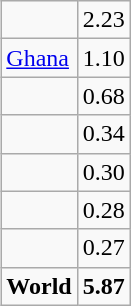<table class="wikitable" style="float:right; margin-left:1em; margin-bottom:1ex">
<tr>
<td></td>
<td>2.23</td>
</tr>
<tr>
<td> <a href='#'>Ghana</a></td>
<td>1.10</td>
</tr>
<tr>
<td></td>
<td>0.68</td>
</tr>
<tr>
<td></td>
<td>0.34</td>
</tr>
<tr>
<td></td>
<td>0.30</td>
</tr>
<tr>
<td></td>
<td>0.28</td>
</tr>
<tr>
<td></td>
<td>0.27</td>
</tr>
<tr>
<td><strong>World</strong></td>
<td><strong>5.87</strong></td>
</tr>
</table>
